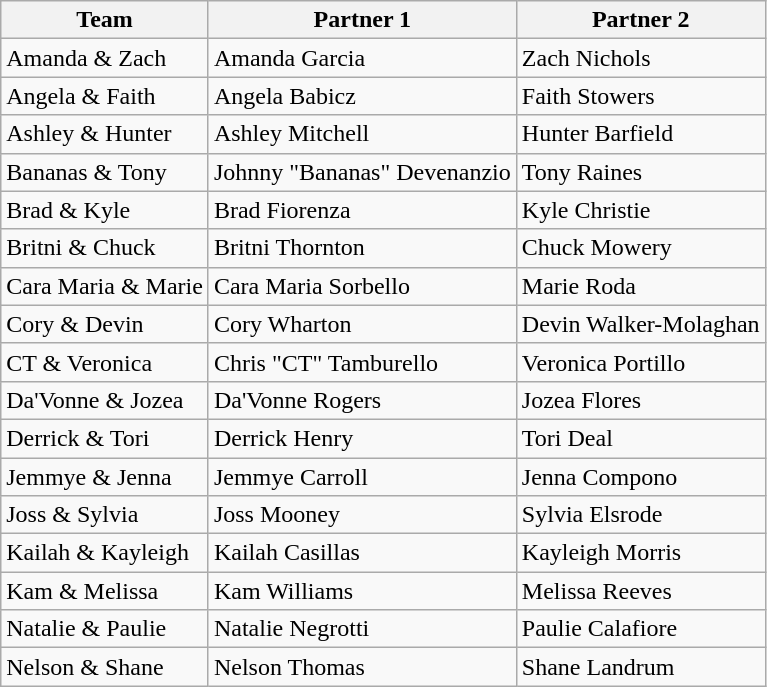<table class="wikitable sortable">
<tr>
<th>Team</th>
<th>Partner 1</th>
<th>Partner 2</th>
</tr>
<tr>
<td> Amanda & Zach</td>
<td>Amanda Garcia</td>
<td>Zach Nichols</td>
</tr>
<tr>
<td> Angela & Faith</td>
<td>Angela Babicz</td>
<td>Faith Stowers</td>
</tr>
<tr>
<td> Ashley & Hunter</td>
<td>Ashley Mitchell</td>
<td>Hunter Barfield</td>
</tr>
<tr>
<td> Bananas & Tony</td>
<td nowrap>Johnny "Bananas" Devenanzio</td>
<td>Tony Raines</td>
</tr>
<tr>
<td> Brad & Kyle</td>
<td>Brad Fiorenza</td>
<td>Kyle Christie</td>
</tr>
<tr>
<td> Britni & Chuck</td>
<td>Britni Thornton</td>
<td>Chuck Mowery</td>
</tr>
<tr>
<td nowrap> Cara Maria & Marie</td>
<td nowrap>Cara Maria Sorbello</td>
<td>Marie Roda</td>
</tr>
<tr>
<td> Cory & Devin</td>
<td>Cory Wharton</td>
<td nowrap>Devin Walker-Molaghan</td>
</tr>
<tr>
<td> CT & Veronica</td>
<td nowrap>Chris "CT" Tamburello</td>
<td>Veronica Portillo</td>
</tr>
<tr>
<td> Da'Vonne  & Jozea</td>
<td>Da'Vonne Rogers</td>
<td>Jozea Flores</td>
</tr>
<tr>
<td> Derrick & Tori</td>
<td>Derrick Henry</td>
<td>Tori Deal</td>
</tr>
<tr>
<td> Jemmye & Jenna</td>
<td>Jemmye Carroll</td>
<td>Jenna Compono</td>
</tr>
<tr>
<td> Joss & Sylvia</td>
<td>Joss Mooney</td>
<td>Sylvia Elsrode</td>
</tr>
<tr>
<td> Kailah & Kayleigh</td>
<td>Kailah Casillas</td>
<td>Kayleigh Morris</td>
</tr>
<tr>
<td> Kam & Melissa</td>
<td>Kam Williams</td>
<td>Melissa Reeves</td>
</tr>
<tr>
<td> Natalie & Paulie</td>
<td>Natalie Negrotti</td>
<td>Paulie Calafiore</td>
</tr>
<tr>
<td nowrap> Nelson & Shane</td>
<td>Nelson Thomas</td>
<td>Shane Landrum</td>
</tr>
</table>
